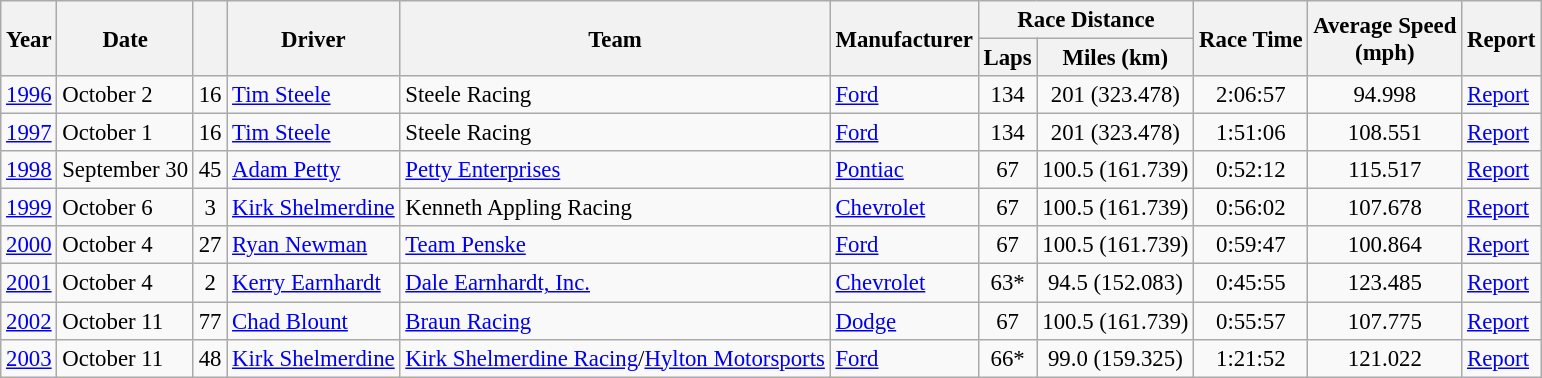<table class="wikitable" style="font-size: 95%;">
<tr>
<th rowspan="2">Year</th>
<th rowspan="2">Date</th>
<th rowspan="2"></th>
<th rowspan="2">Driver</th>
<th rowspan="2">Team</th>
<th rowspan="2">Manufacturer</th>
<th colspan="2">Race Distance</th>
<th rowspan="2">Race Time</th>
<th rowspan="2">Average Speed<br>(mph)</th>
<th rowspan="2">Report</th>
</tr>
<tr>
<th>Laps</th>
<th>Miles (km)</th>
</tr>
<tr>
<td><a href='#'>1996</a></td>
<td>October 2</td>
<td align="center">16</td>
<td><a href='#'>Tim Steele</a></td>
<td>Steele Racing</td>
<td><a href='#'>Ford</a></td>
<td align="center">134</td>
<td align="center">201 (323.478)</td>
<td align="center">2:06:57</td>
<td align="center">94.998</td>
<td><a href='#'>Report</a></td>
</tr>
<tr>
<td><a href='#'>1997</a></td>
<td>October 1</td>
<td align="center">16</td>
<td><a href='#'>Tim Steele</a></td>
<td>Steele Racing</td>
<td><a href='#'>Ford</a></td>
<td align="center">134</td>
<td align="center">201 (323.478)</td>
<td align="center">1:51:06</td>
<td align="center">108.551</td>
<td><a href='#'>Report</a></td>
</tr>
<tr>
<td><a href='#'>1998</a></td>
<td>September 30</td>
<td align="center">45</td>
<td><a href='#'>Adam Petty</a></td>
<td><a href='#'>Petty Enterprises</a></td>
<td><a href='#'>Pontiac</a></td>
<td align="center">67</td>
<td align="center">100.5 (161.739)</td>
<td align="center">0:52:12</td>
<td align="center">115.517</td>
<td><a href='#'>Report</a></td>
</tr>
<tr>
<td><a href='#'>1999</a></td>
<td>October 6</td>
<td align="center">3</td>
<td><a href='#'>Kirk Shelmerdine</a></td>
<td>Kenneth Appling Racing</td>
<td><a href='#'>Chevrolet</a></td>
<td align="center">67</td>
<td align="center">100.5 (161.739)</td>
<td align="center">0:56:02</td>
<td align="center">107.678</td>
<td><a href='#'>Report</a></td>
</tr>
<tr>
<td><a href='#'>2000</a></td>
<td>October 4</td>
<td align="center">27</td>
<td><a href='#'>Ryan Newman</a></td>
<td><a href='#'>Team Penske</a></td>
<td><a href='#'>Ford</a></td>
<td align="center">67</td>
<td align="center">100.5 (161.739)</td>
<td align="center">0:59:47</td>
<td align="center">100.864</td>
<td><a href='#'>Report</a></td>
</tr>
<tr>
<td><a href='#'>2001</a></td>
<td>October 4</td>
<td align="center">2</td>
<td><a href='#'>Kerry Earnhardt</a></td>
<td><a href='#'>Dale Earnhardt, Inc.</a></td>
<td><a href='#'>Chevrolet</a></td>
<td align="center">63*</td>
<td align="center">94.5 (152.083)</td>
<td align="center">0:45:55</td>
<td align="center">123.485</td>
<td><a href='#'>Report</a></td>
</tr>
<tr>
<td><a href='#'>2002</a></td>
<td>October 11</td>
<td align="center">77</td>
<td><a href='#'>Chad Blount</a></td>
<td><a href='#'>Braun Racing</a></td>
<td><a href='#'>Dodge</a></td>
<td align="center">67</td>
<td align="center">100.5 (161.739)</td>
<td align="center">0:55:57</td>
<td align="center">107.775</td>
<td><a href='#'>Report</a></td>
</tr>
<tr>
<td><a href='#'>2003</a></td>
<td>October 11</td>
<td align="center">48</td>
<td><a href='#'>Kirk Shelmerdine</a></td>
<td><a href='#'>Kirk Shelmerdine Racing</a>/<a href='#'>Hylton Motorsports</a></td>
<td><a href='#'>Ford</a></td>
<td align="center">66*</td>
<td align="center">99.0 (159.325)</td>
<td align="center">1:21:52</td>
<td align="center">121.022</td>
<td><a href='#'>Report</a></td>
</tr>
</table>
